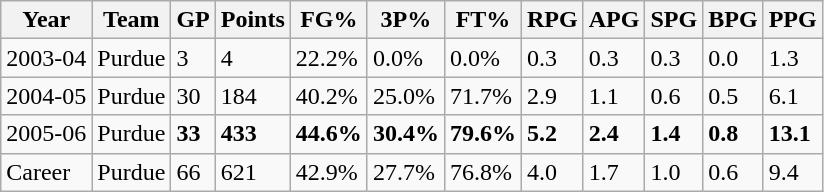<table class="wikitable">
<tr>
<th>Year</th>
<th>Team</th>
<th>GP</th>
<th>Points</th>
<th>FG%</th>
<th>3P%</th>
<th>FT%</th>
<th>RPG</th>
<th>APG</th>
<th>SPG</th>
<th>BPG</th>
<th>PPG</th>
</tr>
<tr>
<td>2003-04</td>
<td>Purdue</td>
<td>3</td>
<td>4</td>
<td>22.2%</td>
<td>0.0%</td>
<td>0.0%</td>
<td>0.3</td>
<td>0.3</td>
<td>0.3</td>
<td>0.0</td>
<td>1.3</td>
</tr>
<tr>
<td>2004-05</td>
<td>Purdue</td>
<td>30</td>
<td>184</td>
<td>40.2%</td>
<td>25.0%</td>
<td>71.7%</td>
<td>2.9</td>
<td>1.1</td>
<td>0.6</td>
<td>0.5</td>
<td>6.1</td>
</tr>
<tr>
<td>2005-06</td>
<td>Purdue</td>
<td><strong>33</strong></td>
<td><strong>433</strong></td>
<td><strong>44.6%</strong></td>
<td><strong>30.4%</strong></td>
<td><strong>79.6%</strong></td>
<td><strong>5.2</strong></td>
<td><strong>2.4</strong></td>
<td><strong>1.4</strong></td>
<td><strong>0.8</strong></td>
<td><strong>13.1</strong></td>
</tr>
<tr>
<td>Career</td>
<td>Purdue</td>
<td>66</td>
<td>621</td>
<td>42.9%</td>
<td>27.7%</td>
<td>76.8%</td>
<td>4.0</td>
<td>1.7</td>
<td>1.0</td>
<td>0.6</td>
<td>9.4</td>
</tr>
</table>
